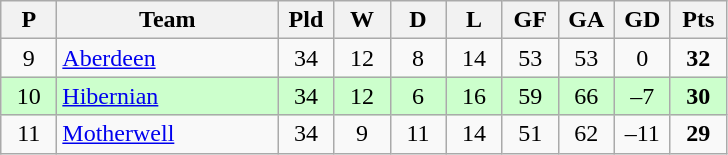<table class="wikitable" style="text-align: center;">
<tr>
<th width=30>P</th>
<th width=140>Team</th>
<th width=30>Pld</th>
<th width=30>W</th>
<th width=30>D</th>
<th width=30>L</th>
<th width=30>GF</th>
<th width=30>GA</th>
<th width=30>GD</th>
<th width=30>Pts</th>
</tr>
<tr>
<td>9</td>
<td align=left><a href='#'>Aberdeen</a></td>
<td>34</td>
<td>12</td>
<td>8</td>
<td>14</td>
<td>53</td>
<td>53</td>
<td>0</td>
<td><strong>32</strong></td>
</tr>
<tr style="background:#ccffcc;">
<td>10</td>
<td align=left><a href='#'>Hibernian</a></td>
<td>34</td>
<td>12</td>
<td>6</td>
<td>16</td>
<td>59</td>
<td>66</td>
<td>–7</td>
<td><strong>30</strong></td>
</tr>
<tr>
<td>11</td>
<td align=left><a href='#'>Motherwell</a></td>
<td>34</td>
<td>9</td>
<td>11</td>
<td>14</td>
<td>51</td>
<td>62</td>
<td>–11</td>
<td><strong>29</strong></td>
</tr>
</table>
